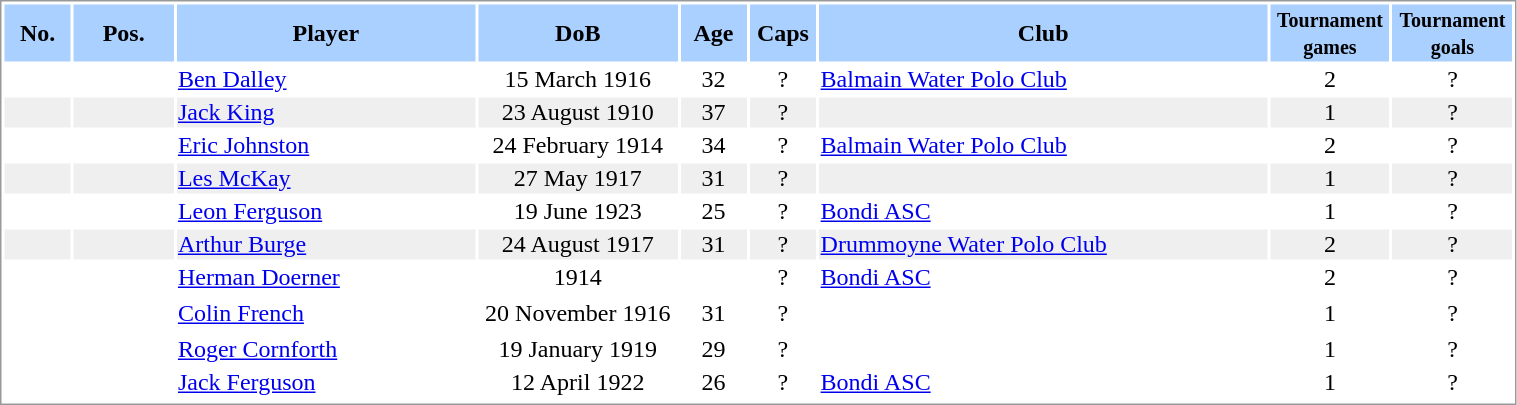<table border="0" width="80%" style="border: 1px solid #999; background-color:#FFFFFF; text-align:center">
<tr align="center" bgcolor="#AAD0FF">
<th width=4%>No.</th>
<th width=6%>Pos.</th>
<th width=18%>Player</th>
<th width=12%>DoB</th>
<th width=4%>Age</th>
<th width=4%>Caps</th>
<th width=27%>Club</th>
<th width=6%><small>Tournament<br>games</small></th>
<th width=6%><small>Tournament<br>goals</small></th>
</tr>
<tr>
<td></td>
<td></td>
<td align="left"><a href='#'>Ben Dalley</a></td>
<td>15 March 1916</td>
<td>32</td>
<td>?</td>
<td align="left"> <a href='#'>Balmain Water Polo Club</a></td>
<td>2</td>
<td>?</td>
</tr>
<tr bgcolor="#EFEFEF">
<td></td>
<td></td>
<td align="left"><a href='#'>Jack King</a></td>
<td>23 August 1910</td>
<td>37</td>
<td>?</td>
<td align="left"></td>
<td>1</td>
<td>?</td>
</tr>
<tr>
<td></td>
<td></td>
<td align="left"><a href='#'>Eric Johnston</a></td>
<td>24 February 1914</td>
<td>34</td>
<td>?</td>
<td align="left"> <a href='#'>Balmain Water Polo Club</a></td>
<td>2</td>
<td>?</td>
</tr>
<tr bgcolor="#EFEFEF">
<td></td>
<td></td>
<td align="left"><a href='#'>Les McKay</a></td>
<td>27 May 1917</td>
<td>31</td>
<td>?</td>
<td align="left"></td>
<td>1</td>
<td>?</td>
</tr>
<tr>
<td></td>
<td></td>
<td align="left"><a href='#'>Leon Ferguson</a></td>
<td>19 June 1923</td>
<td>25</td>
<td>?</td>
<td align="left"> <a href='#'>Bondi ASC</a></td>
<td>1</td>
<td>?</td>
</tr>
<tr bgcolor="#EFEFEF">
<td></td>
<td></td>
<td align="left"><a href='#'>Arthur Burge</a></td>
<td>24 August 1917</td>
<td>31</td>
<td>?</td>
<td align="left"> <a href='#'>Drummoyne Water Polo Club</a></td>
<td>2</td>
<td>?</td>
</tr>
<tr>
<td></td>
<td></td>
<td align="left"><a href='#'>Herman Doerner</a></td>
<td>1914</td>
<td></td>
<td>?</td>
<td align="left"> <a href='#'>Bondi ASC</a></td>
<td>2</td>
<td>?</td>
</tr>
<tr bgcolor="#EFEFEF">
</tr>
<tr>
<td></td>
<td></td>
<td align="left"><a href='#'>Colin French</a></td>
<td>20 November 1916</td>
<td>31</td>
<td>?</td>
<td align="left"></td>
<td>1</td>
<td>?</td>
</tr>
<tr bgcolor="#EFEFEF">
</tr>
<tr>
<td></td>
<td></td>
<td align="left"><a href='#'>Roger Cornforth</a></td>
<td>19 January 1919</td>
<td>29</td>
<td>?</td>
<td align="left"></td>
<td>1</td>
<td>?</td>
</tr>
<tr>
<td></td>
<td></td>
<td align="left"><a href='#'>Jack Ferguson</a></td>
<td>12 April 1922</td>
<td>26</td>
<td>?</td>
<td align="left"> <a href='#'>Bondi ASC</a></td>
<td>1</td>
<td>?</td>
</tr>
<tr bgcolor="#EFEFEF">
</tr>
</table>
